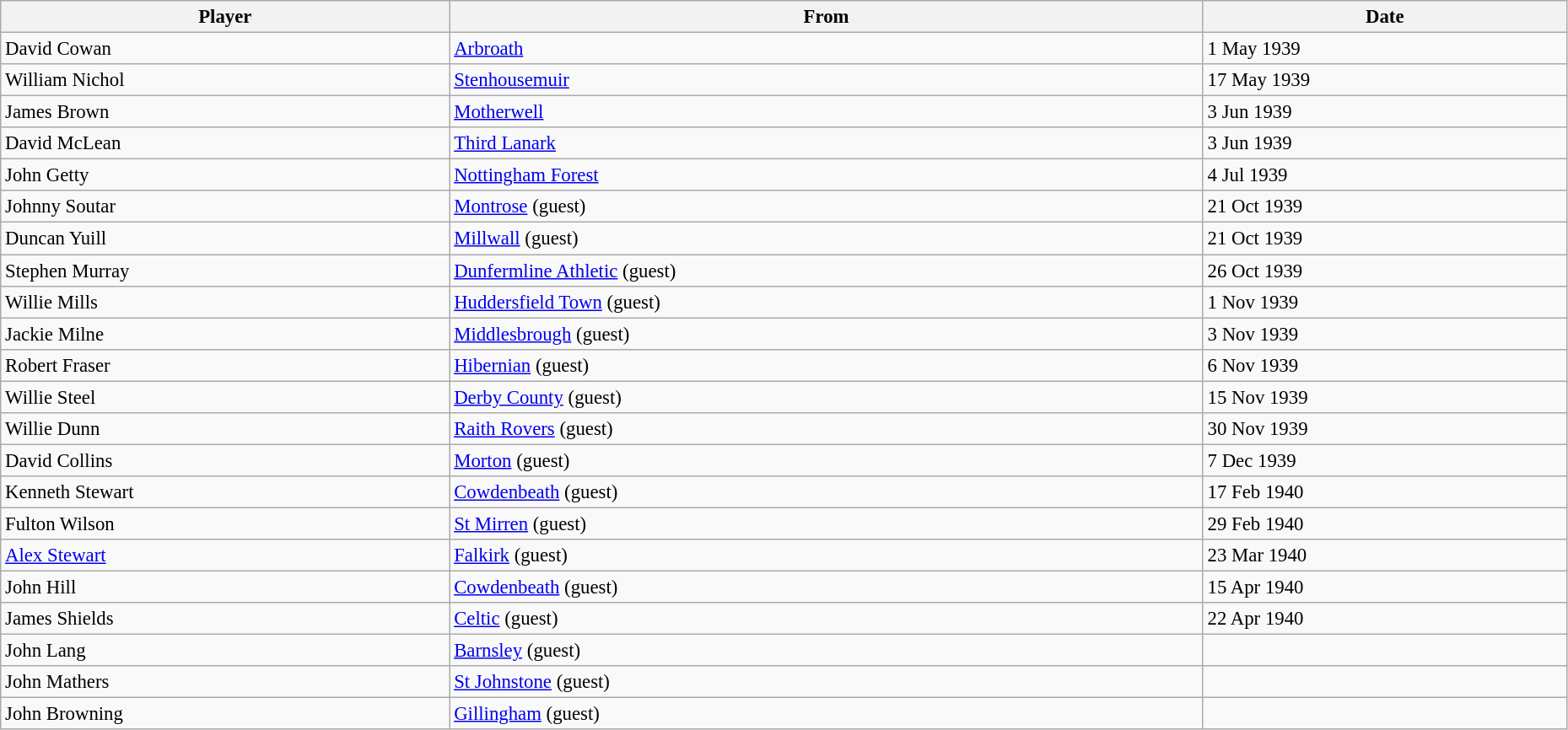<table class="wikitable" style="text-align:center; font-size:95%;width:98%; text-align:left">
<tr>
<th>Player</th>
<th>From</th>
<th>Date</th>
</tr>
<tr>
<td> David Cowan</td>
<td> <a href='#'>Arbroath</a></td>
<td>1 May 1939</td>
</tr>
<tr>
<td> William Nichol</td>
<td> <a href='#'>Stenhousemuir</a></td>
<td>17 May 1939</td>
</tr>
<tr>
<td> James Brown</td>
<td> <a href='#'>Motherwell</a></td>
<td>3 Jun 1939</td>
</tr>
<tr>
<td> David McLean</td>
<td> <a href='#'>Third Lanark</a></td>
<td>3 Jun 1939</td>
</tr>
<tr>
<td> John Getty</td>
<td> <a href='#'>Nottingham Forest</a></td>
<td>4 Jul 1939</td>
</tr>
<tr>
<td> Johnny Soutar</td>
<td> <a href='#'>Montrose</a> (guest)</td>
<td>21 Oct 1939</td>
</tr>
<tr>
<td> Duncan Yuill</td>
<td> <a href='#'>Millwall</a> (guest)</td>
<td>21 Oct 1939</td>
</tr>
<tr>
<td> Stephen Murray</td>
<td> <a href='#'>Dunfermline Athletic</a> (guest)</td>
<td>26 Oct 1939</td>
</tr>
<tr>
<td> Willie Mills</td>
<td> <a href='#'>Huddersfield Town</a> (guest)</td>
<td>1 Nov 1939</td>
</tr>
<tr>
<td> Jackie Milne</td>
<td> <a href='#'>Middlesbrough</a> (guest)</td>
<td>3 Nov 1939</td>
</tr>
<tr>
<td> Robert Fraser</td>
<td> <a href='#'>Hibernian</a> (guest)</td>
<td>6 Nov 1939</td>
</tr>
<tr>
<td> Willie Steel</td>
<td> <a href='#'>Derby County</a> (guest)</td>
<td>15 Nov 1939</td>
</tr>
<tr>
<td> Willie Dunn</td>
<td> <a href='#'>Raith Rovers</a> (guest)</td>
<td>30 Nov 1939</td>
</tr>
<tr>
<td> David Collins</td>
<td> <a href='#'>Morton</a> (guest)</td>
<td>7 Dec 1939</td>
</tr>
<tr>
<td> Kenneth Stewart</td>
<td> <a href='#'>Cowdenbeath</a> (guest)</td>
<td>17 Feb 1940</td>
</tr>
<tr>
<td> Fulton Wilson</td>
<td> <a href='#'>St Mirren</a> (guest)</td>
<td>29 Feb 1940</td>
</tr>
<tr>
<td> <a href='#'>Alex Stewart</a></td>
<td> <a href='#'>Falkirk</a> (guest)</td>
<td>23 Mar 1940</td>
</tr>
<tr>
<td> John Hill</td>
<td> <a href='#'>Cowdenbeath</a> (guest)</td>
<td>15 Apr 1940</td>
</tr>
<tr>
<td> James Shields</td>
<td> <a href='#'>Celtic</a> (guest)</td>
<td>22 Apr 1940</td>
</tr>
<tr>
<td> John Lang</td>
<td> <a href='#'>Barnsley</a> (guest)</td>
<td></td>
</tr>
<tr>
<td> John Mathers</td>
<td> <a href='#'>St Johnstone</a> (guest)</td>
<td></td>
</tr>
<tr>
<td> John Browning</td>
<td> <a href='#'>Gillingham</a> (guest)</td>
<td></td>
</tr>
</table>
